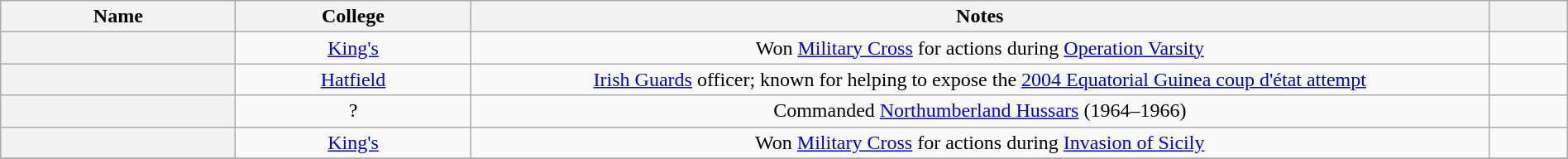<table class="wikitable sortable" style="width:100%">
<tr>
<th width="15%">Name</th>
<th width="15%">College</th>
<th width="65%">Notes</th>
<th width="5%"></th>
</tr>
<tr valign="top">
<th scope=row></th>
<td align="center"><a href='#'>King's</a></td>
<td align="center">Won <a href='#'>Military Cross</a> for actions during <a href='#'>Operation Varsity</a></td>
<td align="center"></td>
</tr>
<tr valign="top">
<th scope=row></th>
<td align="center"><a href='#'>Hatfield</a></td>
<td align="center"><a href='#'>Irish Guards</a> officer; known for helping to expose the <a href='#'>2004 Equatorial Guinea coup d'état attempt</a></td>
<td align="center"></td>
</tr>
<tr valign="top">
<th scope=row></th>
<td align="center">?</td>
<td align="center">Commanded <a href='#'>Northumberland Hussars</a> (1964–1966)</td>
<td align="center"></td>
</tr>
<tr valign="top">
<th scope=row></th>
<td align="center"><a href='#'>King's</a></td>
<td align="center">Won <a href='#'>Military Cross</a> for actions during <a href='#'>Invasion of Sicily</a></td>
<td align="center"></td>
</tr>
<tr valign="top">
</tr>
</table>
